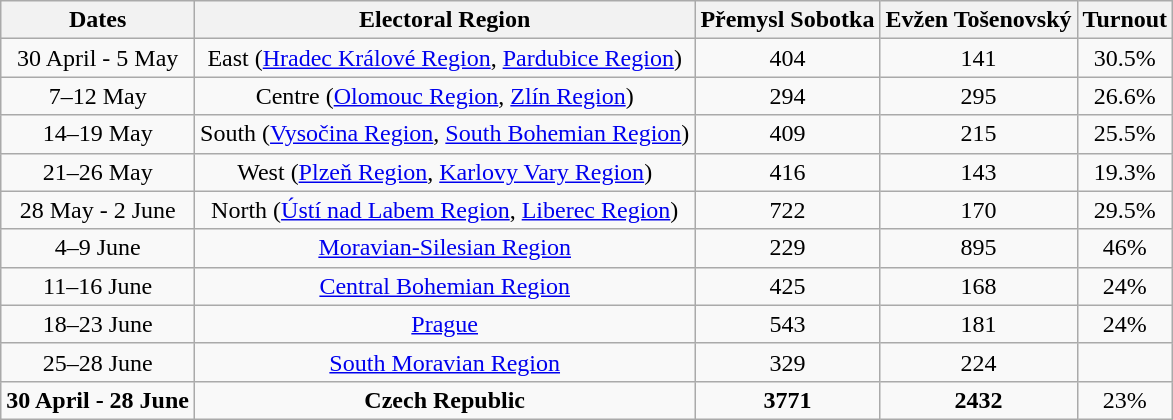<table class="wikitable" style=text-align:center>
<tr>
<th>Dates</th>
<th>Electoral Region</th>
<th>Přemysl Sobotka</th>
<th>Evžen Tošenovský</th>
<th>Turnout</th>
</tr>
<tr>
<td>30 April - 5 May</td>
<td>East (<a href='#'>Hradec Králové Region</a>, <a href='#'>Pardubice Region</a>)</td>
<td>404</td>
<td>141</td>
<td>30.5%</td>
</tr>
<tr>
<td>7–12 May</td>
<td>Centre (<a href='#'>Olomouc Region</a>, <a href='#'>Zlín Region</a>)</td>
<td>294</td>
<td>295</td>
<td>26.6%</td>
</tr>
<tr>
<td>14–19 May</td>
<td>South (<a href='#'>Vysočina Region</a>, <a href='#'>South Bohemian Region</a>)</td>
<td>409</td>
<td>215</td>
<td>25.5%</td>
</tr>
<tr>
<td>21–26 May</td>
<td>West (<a href='#'>Plzeň Region</a>, <a href='#'>Karlovy Vary Region</a>)</td>
<td>416</td>
<td>143</td>
<td>19.3%</td>
</tr>
<tr>
<td>28 May - 2 June</td>
<td>North (<a href='#'>Ústí nad Labem Region</a>, <a href='#'>Liberec Region</a>)</td>
<td>722</td>
<td>170</td>
<td>29.5%</td>
</tr>
<tr>
<td>4–9 June</td>
<td><a href='#'>Moravian-Silesian Region</a></td>
<td>229</td>
<td>895</td>
<td>46%</td>
</tr>
<tr>
<td>11–16 June</td>
<td><a href='#'>Central Bohemian Region</a></td>
<td>425</td>
<td>168</td>
<td>24%</td>
</tr>
<tr>
<td>18–23 June</td>
<td><a href='#'>Prague</a></td>
<td>543</td>
<td>181</td>
<td>24%</td>
</tr>
<tr>
<td>25–28 June</td>
<td><a href='#'>South Moravian Region</a></td>
<td>329</td>
<td>224</td>
<td></td>
</tr>
<tr>
<td><strong>30 April - 28 June</strong></td>
<td><strong>Czech Republic</strong></td>
<td><strong>3771</strong></td>
<td><strong>2432</strong></td>
<td>23%</td>
</tr>
</table>
